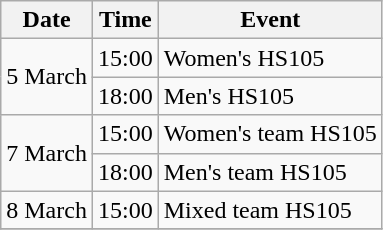<table class="wikitable">
<tr>
<th>Date</th>
<th>Time</th>
<th>Event</th>
</tr>
<tr>
<td rowspan=2>5 March</td>
<td>15:00</td>
<td>Women's HS105</td>
</tr>
<tr>
<td>18:00</td>
<td>Men's HS105</td>
</tr>
<tr>
<td rowspan=2>7 March</td>
<td>15:00</td>
<td>Women's team HS105</td>
</tr>
<tr>
<td>18:00</td>
<td>Men's team HS105</td>
</tr>
<tr>
<td>8 March</td>
<td>15:00</td>
<td>Mixed team HS105</td>
</tr>
<tr>
</tr>
</table>
